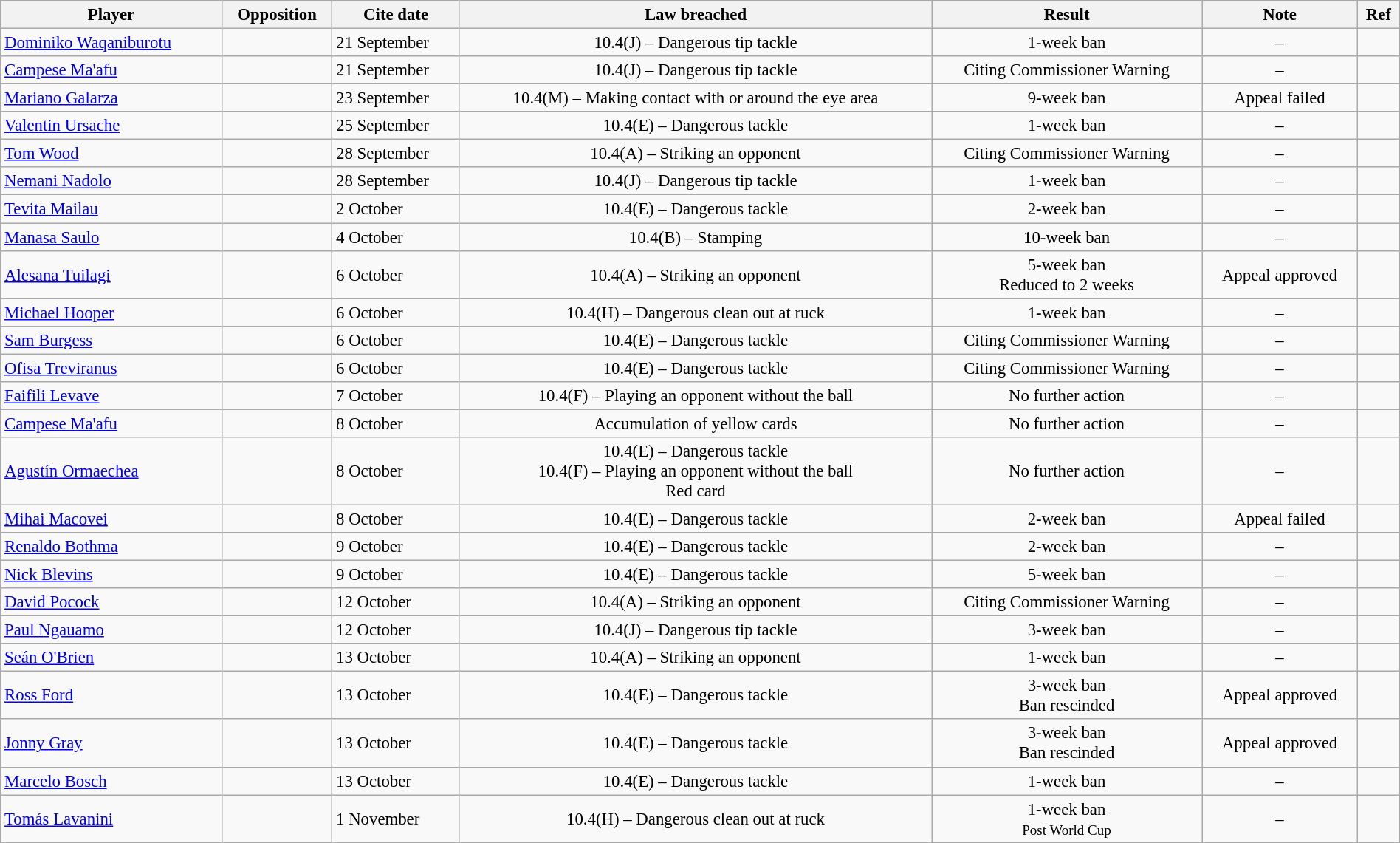<table class="wikitable sortable" style="text-align:center;width:100%;font-size:95%">
<tr>
<th>Player</th>
<th>Opposition</th>
<th>Cite date</th>
<th>Law breached</th>
<th>Result</th>
<th>Note</th>
<th>Ref</th>
</tr>
<tr>
<td align=left> <a href='#'>Dominiko Waqaniburotu</a></td>
<td align=left></td>
<td align=left>21 September</td>
<td>10.4(J) – Dangerous tip tackle</td>
<td>1-week ban</td>
<td>–</td>
<td></td>
</tr>
<tr>
<td align=left> <a href='#'>Campese Ma'afu</a></td>
<td align=left></td>
<td align=left>21 September</td>
<td>10.4(J) – Dangerous tip tackle</td>
<td>Citing Commissioner Warning</td>
<td>–</td>
<td></td>
</tr>
<tr>
<td align=left> <a href='#'>Mariano Galarza</a></td>
<td align=left></td>
<td align=left>23 September</td>
<td>10.4(M) – Making contact with or around the eye area</td>
<td>9-week ban</td>
<td>Appeal failed</td>
<td></td>
</tr>
<tr>
<td align=left> <a href='#'>Valentin Ursache</a></td>
<td align=left></td>
<td align=left>25 September</td>
<td>10.4(E) – Dangerous tackle</td>
<td>1-week ban</td>
<td>–</td>
<td></td>
</tr>
<tr>
<td align=left> <a href='#'>Tom Wood</a></td>
<td align=left></td>
<td align=left>28 September</td>
<td>10.4(A) – Striking an opponent</td>
<td>Citing Commissioner Warning</td>
<td>–</td>
<td></td>
</tr>
<tr>
<td align=left> <a href='#'>Nemani Nadolo</a></td>
<td align=left></td>
<td align=left>28 September</td>
<td>10.4(J) – Dangerous tip tackle</td>
<td>1-week ban</td>
<td>–</td>
<td></td>
</tr>
<tr>
<td align=left> <a href='#'>Tevita Mailau</a></td>
<td align=left></td>
<td align=left>2 October</td>
<td>10.4(E) – Dangerous tackle</td>
<td>2-week ban</td>
<td>–</td>
<td></td>
</tr>
<tr>
<td align=left> <a href='#'>Manasa Saulo</a></td>
<td align=left></td>
<td align=left>4 October</td>
<td>10.4(B) – Stamping</td>
<td>10-week ban</td>
<td>–</td>
<td></td>
</tr>
<tr>
<td align=left> <a href='#'>Alesana Tuilagi</a></td>
<td align=left></td>
<td align=left>6 October</td>
<td>10.4(A) – Striking an opponent</td>
<td>5-week ban<br>Reduced to 2 weeks</td>
<td>Appeal approved</td>
<td></td>
</tr>
<tr>
<td align=left> <a href='#'>Michael Hooper</a></td>
<td align=left></td>
<td align=left>6 October</td>
<td>10.4(H) – Dangerous clean out at ruck</td>
<td>1-week ban</td>
<td>–</td>
<td></td>
</tr>
<tr>
<td align=left> <a href='#'>Sam Burgess</a></td>
<td align=left></td>
<td align=left>6 October</td>
<td>10.4(E) – Dangerous tackle</td>
<td>Citing Commissioner Warning</td>
<td>–</td>
<td></td>
</tr>
<tr>
<td align=left> <a href='#'>Ofisa Treviranus</a></td>
<td align=left></td>
<td align=left>6 October</td>
<td>10.4(E) – Dangerous tackle</td>
<td>Citing Commissioner Warning</td>
<td>–</td>
<td></td>
</tr>
<tr>
<td align=left> <a href='#'>Faifili Levave</a></td>
<td align=left></td>
<td align=left>7 October</td>
<td>10.4(F) – Playing an opponent without the ball</td>
<td>No further action</td>
<td>–</td>
<td></td>
</tr>
<tr>
<td align=left> <a href='#'>Campese Ma'afu</a></td>
<td align=left></td>
<td align=left>8 October</td>
<td>Accumulation of yellow cards</td>
<td>No further action</td>
<td>–</td>
<td></td>
</tr>
<tr>
<td align=left> <a href='#'>Agustín Ormaechea</a></td>
<td align=left></td>
<td align=left>8 October</td>
<td>10.4(E) – Dangerous tackle<br>10.4(F) – Playing an opponent without the ball<br>Red card</td>
<td>No further action</td>
<td>–</td>
<td></td>
</tr>
<tr>
<td align=left> <a href='#'>Mihai Macovei</a></td>
<td align=left></td>
<td align=left>8 October</td>
<td>10.4(E) – Dangerous tackle</td>
<td>2-week ban</td>
<td>Appeal failed</td>
<td></td>
</tr>
<tr>
<td align=left> <a href='#'>Renaldo Bothma</a></td>
<td align=left></td>
<td align=left>9 October</td>
<td>10.4(E) – Dangerous tackle</td>
<td>2-week ban</td>
<td>–</td>
<td></td>
</tr>
<tr>
<td align=left> <a href='#'>Nick Blevins</a></td>
<td align=left></td>
<td align=left>9 October</td>
<td>10.4(E) – Dangerous tackle</td>
<td>5-week ban</td>
<td>–</td>
<td></td>
</tr>
<tr>
<td align=left> <a href='#'>David Pocock</a></td>
<td align=left></td>
<td align=left>12 October</td>
<td>10.4(A) – Striking an opponent</td>
<td>Citing Commissioner Warning</td>
<td>–</td>
<td></td>
</tr>
<tr>
<td align=left> <a href='#'>Paul Ngauamo</a></td>
<td align=left></td>
<td align=left>12 October</td>
<td>10.4(J) – Dangerous tip tackle</td>
<td>3-week ban</td>
<td>–</td>
<td></td>
</tr>
<tr>
<td align=left> <a href='#'>Seán O'Brien</a></td>
<td align=left></td>
<td align=left>13 October</td>
<td>10.4(A) – Striking an opponent</td>
<td>1-week ban</td>
<td>–</td>
<td></td>
</tr>
<tr>
<td align=left> <a href='#'>Ross Ford</a></td>
<td align=left></td>
<td align=left>13 October</td>
<td>10.4(E) – Dangerous tackle</td>
<td>3-week ban<br>Ban rescinded</td>
<td>Appeal approved</td>
<td></td>
</tr>
<tr>
<td align=left> <a href='#'>Jonny Gray</a></td>
<td align=left></td>
<td align=left>13 October</td>
<td>10.4(E) – Dangerous tackle</td>
<td>3-week ban<br>Ban rescinded</td>
<td>Appeal approved</td>
<td></td>
</tr>
<tr>
<td align=left> <a href='#'>Marcelo Bosch</a></td>
<td align=left></td>
<td align=left>13 October</td>
<td>10.4(E) – Dangerous tackle</td>
<td>1-week ban</td>
<td>–</td>
<td></td>
</tr>
<tr>
<td align=left> <a href='#'>Tomás Lavanini</a></td>
<td align=left></td>
<td align=left>1 November</td>
<td>10.4(H) – Dangerous clean out at ruck</td>
<td>1-week ban<br><small>Post World Cup</small></td>
<td>–</td>
<td></td>
</tr>
</table>
